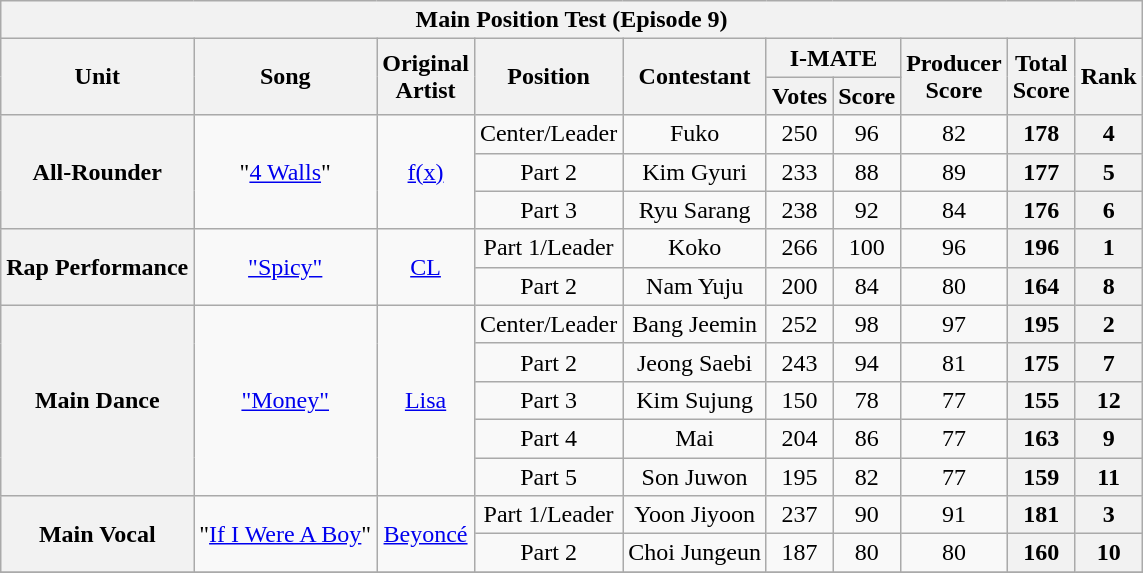<table class="wikitable sortable" style="text-align:center">
<tr>
<th colspan="10">Main Position Test (Episode 9)</th>
</tr>
<tr>
<th rowspan="2">Unit</th>
<th rowspan="2">Song</th>
<th rowspan="2">Original<br>Artist</th>
<th rowspan="2">Position</th>
<th rowspan="2">Contestant</th>
<th colspan="2">I-MATE</th>
<th rowspan="2">Producer<br>Score</th>
<th rowspan="2">Total<br>Score</th>
<th rowspan="2">Rank</th>
</tr>
<tr>
<th>Votes</th>
<th>Score</th>
</tr>
<tr>
<th rowspan="3">All-Rounder</th>
<td rowspan="3">"<a href='#'>4 Walls</a>"</td>
<td rowspan="3"><a href='#'>f(x)</a></td>
<td>Center/Leader</td>
<td>Fuko</td>
<td>250</td>
<td>96</td>
<td>82</td>
<th>178</th>
<th>4</th>
</tr>
<tr>
<td>Part 2</td>
<td>Kim Gyuri</td>
<td>233</td>
<td>88</td>
<td>89</td>
<th>177</th>
<th>5</th>
</tr>
<tr>
<td>Part 3</td>
<td>Ryu Sarang</td>
<td>238</td>
<td>92</td>
<td>84</td>
<th>176</th>
<th>6</th>
</tr>
<tr>
<th rowspan="2">Rap Performance</th>
<td rowspan="2"><a href='#'>"Spicy"</a></td>
<td rowspan="2"><a href='#'>CL</a></td>
<td>Part 1/Leader</td>
<td>Koko</td>
<td>266</td>
<td>100</td>
<td>96</td>
<th>196</th>
<th>1</th>
</tr>
<tr>
<td>Part 2</td>
<td>Nam Yuju</td>
<td>200</td>
<td>84</td>
<td>80</td>
<th>164</th>
<th>8</th>
</tr>
<tr>
<th rowspan="5">Main Dance</th>
<td rowspan="5"><a href='#'>"Money"</a></td>
<td rowspan="5"><a href='#'>Lisa</a></td>
<td>Center/Leader</td>
<td>Bang Jeemin</td>
<td>252</td>
<td>98</td>
<td>97</td>
<th>195</th>
<th>2</th>
</tr>
<tr>
<td>Part 2</td>
<td>Jeong Saebi</td>
<td>243</td>
<td>94</td>
<td>81</td>
<th>175</th>
<th>7</th>
</tr>
<tr>
<td>Part 3</td>
<td>Kim Sujung</td>
<td>150</td>
<td>78</td>
<td>77</td>
<th>155</th>
<th>12</th>
</tr>
<tr>
<td>Part 4</td>
<td>Mai</td>
<td>204</td>
<td>86</td>
<td>77</td>
<th>163</th>
<th>9</th>
</tr>
<tr>
<td>Part 5</td>
<td>Son Juwon</td>
<td>195</td>
<td>82</td>
<td>77</td>
<th>159</th>
<th>11</th>
</tr>
<tr>
<th rowspan="2">Main Vocal</th>
<td rowspan="2">"<a href='#'>If I Were A Boy</a>"</td>
<td rowspan="2"><a href='#'>Beyoncé</a></td>
<td>Part 1/Leader</td>
<td>Yoon Jiyoon</td>
<td>237</td>
<td>90</td>
<td>91</td>
<th>181</th>
<th>3</th>
</tr>
<tr>
<td>Part 2</td>
<td>Choi Jungeun</td>
<td>187</td>
<td>80</td>
<td>80</td>
<th>160</th>
<th>10</th>
</tr>
<tr>
</tr>
</table>
